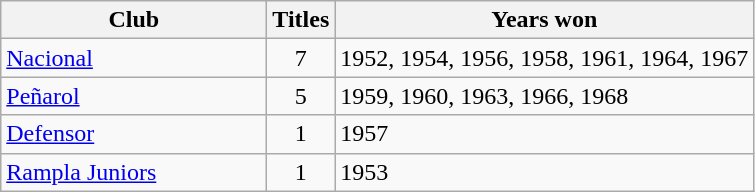<table class="wikitable sortable" style="text-align:left" width="">
<tr>
<th width= 170px>Club</th>
<th width=>Titles</th>
<th width=>Years won</th>
</tr>
<tr>
<td><a href='#'>Nacional</a></td>
<td align=center>7</td>
<td>1952, 1954, 1956, 1958, 1961, 1964, 1967</td>
</tr>
<tr>
<td><a href='#'>Peñarol</a></td>
<td align=center>5</td>
<td>1959, 1960, 1963, 1966, 1968</td>
</tr>
<tr>
<td><a href='#'>Defensor</a></td>
<td align=center>1</td>
<td>1957</td>
</tr>
<tr>
<td><a href='#'>Rampla Juniors</a></td>
<td align=center>1</td>
<td>1953</td>
</tr>
</table>
